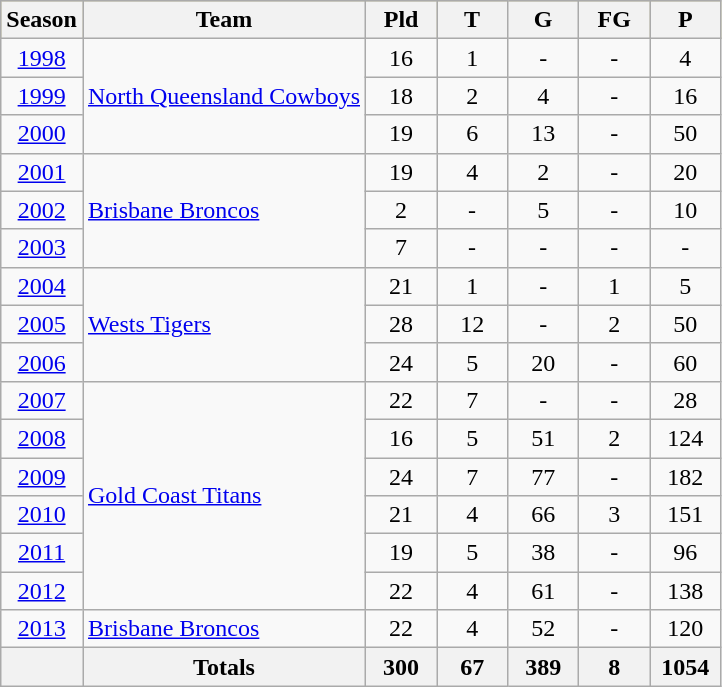<table class="wikitable" style="text-align:center;">
<tr style="background:#bdb76b;">
<th>Season</th>
<th>Team</th>
<th style="width:40px;">Pld</th>
<th style="width:40px;">T</th>
<th style="width:40px;">G</th>
<th style="width:40px;">FG</th>
<th style="width:40px;">P</th>
</tr>
<tr>
<td><a href='#'>1998</a></td>
<td style="text-align:left;" rowspan="3"> <a href='#'>North Queensland Cowboys</a></td>
<td>16</td>
<td>1</td>
<td>-</td>
<td>-</td>
<td>4</td>
</tr>
<tr>
<td><a href='#'>1999</a></td>
<td>18</td>
<td>2</td>
<td>4</td>
<td>-</td>
<td>16</td>
</tr>
<tr>
<td><a href='#'>2000</a></td>
<td>19</td>
<td>6</td>
<td>13</td>
<td>-</td>
<td>50</td>
</tr>
<tr>
<td><a href='#'>2001</a></td>
<td style="text-align:left;" rowspan="3"> <a href='#'>Brisbane Broncos</a></td>
<td>19</td>
<td>4</td>
<td>2</td>
<td>-</td>
<td>20</td>
</tr>
<tr>
<td><a href='#'>2002</a></td>
<td>2</td>
<td>-</td>
<td>5</td>
<td>-</td>
<td>10</td>
</tr>
<tr>
<td><a href='#'>2003</a></td>
<td>7</td>
<td>-</td>
<td>-</td>
<td>-</td>
<td>-</td>
</tr>
<tr>
<td><a href='#'>2004</a></td>
<td style="text-align:left;" rowspan="3"> <a href='#'>Wests Tigers</a></td>
<td>21</td>
<td>1</td>
<td>-</td>
<td>1</td>
<td>5</td>
</tr>
<tr>
<td><a href='#'>2005</a></td>
<td>28</td>
<td>12</td>
<td>-</td>
<td>2</td>
<td>50</td>
</tr>
<tr>
<td><a href='#'>2006</a></td>
<td>24</td>
<td>5</td>
<td>20</td>
<td>-</td>
<td>60</td>
</tr>
<tr>
<td><a href='#'>2007</a></td>
<td style="text-align:left;" rowspan="6"> <a href='#'>Gold Coast Titans</a></td>
<td>22</td>
<td>7</td>
<td>-</td>
<td>-</td>
<td>28</td>
</tr>
<tr>
<td><a href='#'>2008</a></td>
<td>16</td>
<td>5</td>
<td>51</td>
<td>2</td>
<td>124</td>
</tr>
<tr>
<td><a href='#'>2009</a></td>
<td>24</td>
<td>7</td>
<td>77</td>
<td>-</td>
<td>182</td>
</tr>
<tr>
<td><a href='#'>2010</a></td>
<td>21</td>
<td>4</td>
<td>66</td>
<td>3</td>
<td>151</td>
</tr>
<tr>
<td><a href='#'>2011</a></td>
<td>19</td>
<td>5</td>
<td>38</td>
<td>-</td>
<td>96</td>
</tr>
<tr>
<td><a href='#'>2012</a></td>
<td>22</td>
<td>4</td>
<td>61</td>
<td>-</td>
<td>138</td>
</tr>
<tr>
<td><a href='#'>2013</a></td>
<td style="text-align:left;" rowspan="1"> <a href='#'>Brisbane Broncos</a></td>
<td>22</td>
<td>4</td>
<td>52</td>
<td>-</td>
<td>120</td>
</tr>
<tr>
<th></th>
<th>Totals</th>
<th>300</th>
<th>67</th>
<th>389</th>
<th>8</th>
<th>1054</th>
</tr>
</table>
